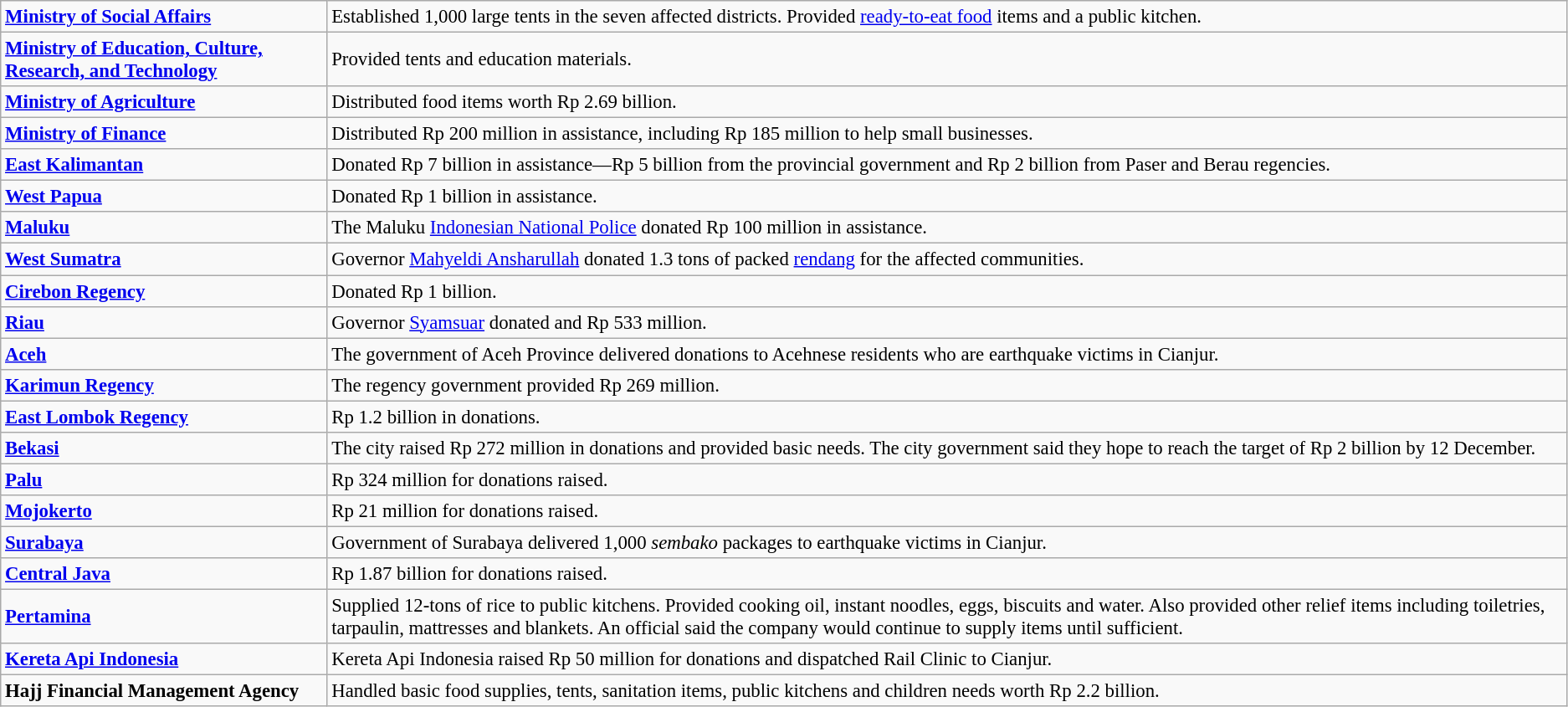<table class="wikitable" style="font-size: 95%;">
<tr>
<td><strong><a href='#'>Ministry of Social Affairs</a></strong></td>
<td>Established 1,000 large tents in the seven affected districts. Provided <a href='#'>ready-to-eat food</a> items and a public kitchen.</td>
</tr>
<tr>
<td><strong><a href='#'>Ministry of Education, Culture, Research, and Technology</a></strong></td>
<td>Provided tents and education materials.</td>
</tr>
<tr>
<td><strong><a href='#'>Ministry of Agriculture</a></strong></td>
<td>Distributed food items worth Rp 2.69 billion.</td>
</tr>
<tr>
<td><strong><a href='#'>Ministry of Finance</a></strong></td>
<td>Distributed Rp 200 million in assistance, including Rp 185 million to help small businesses.</td>
</tr>
<tr>
<td><strong><a href='#'>East Kalimantan</a></strong></td>
<td>Donated Rp 7 billion in assistance—Rp 5 billion from the provincial government and Rp 2 billion from Paser and Berau regencies.</td>
</tr>
<tr>
<td><strong><a href='#'>West Papua</a></strong></td>
<td>Donated Rp 1 billion in assistance.</td>
</tr>
<tr>
<td><strong><a href='#'>Maluku</a></strong></td>
<td>The Maluku <a href='#'>Indonesian National Police</a> donated Rp 100 million in assistance.</td>
</tr>
<tr>
<td><strong><a href='#'>West Sumatra</a></strong></td>
<td>Governor <a href='#'>Mahyeldi Ansharullah</a> donated 1.3 tons of packed <a href='#'>rendang</a> for the affected communities.</td>
</tr>
<tr>
<td><strong><a href='#'>Cirebon Regency</a></strong></td>
<td>Donated Rp 1 billion.</td>
</tr>
<tr>
<td><strong><a href='#'>Riau</a></strong></td>
<td>Governor <a href='#'>Syamsuar</a> donated and Rp 533 million.</td>
</tr>
<tr>
<td><strong><a href='#'>Aceh</a></strong></td>
<td>The government of Aceh Province delivered donations to Acehnese residents who are earthquake victims in Cianjur.</td>
</tr>
<tr>
<td><strong><a href='#'>Karimun Regency</a></strong></td>
<td>The regency government provided Rp 269 million.</td>
</tr>
<tr>
<td><strong><a href='#'>East Lombok Regency</a></strong></td>
<td>Rp 1.2 billion in donations.</td>
</tr>
<tr>
<td><strong><a href='#'>Bekasi</a></strong></td>
<td>The city raised Rp 272 million in donations and provided basic needs. The city government said they hope to reach the target of Rp 2 billion by 12 December.</td>
</tr>
<tr>
<td><strong><a href='#'>Palu</a></strong></td>
<td>Rp 324 million for donations raised.</td>
</tr>
<tr>
<td><strong><a href='#'>Mojokerto</a></strong></td>
<td>Rp 21 million for donations raised.</td>
</tr>
<tr>
<td><strong><a href='#'>Surabaya</a></strong></td>
<td>Government of Surabaya delivered 1,000 <em>sembako</em> packages to earthquake victims in Cianjur.</td>
</tr>
<tr>
<td><strong><a href='#'>Central Java</a></strong></td>
<td>Rp 1.87 billion for donations raised.</td>
</tr>
<tr>
<td><strong><a href='#'>Pertamina</a></strong></td>
<td>Supplied 12-tons of rice to public kitchens. Provided cooking oil, instant noodles, eggs, biscuits and water. Also provided other relief items including toiletries, tarpaulin, mattresses and blankets. An official said the company would continue to supply items until sufficient.</td>
</tr>
<tr>
<td><strong><a href='#'>Kereta Api Indonesia</a></strong></td>
<td>Kereta Api Indonesia raised Rp 50 million for donations and dispatched Rail Clinic to Cianjur.</td>
</tr>
<tr>
<td><strong>Hajj Financial Management Agency</strong></td>
<td>Handled basic food supplies, tents, sanitation items, public kitchens and children needs worth Rp 2.2 billion.</td>
</tr>
</table>
